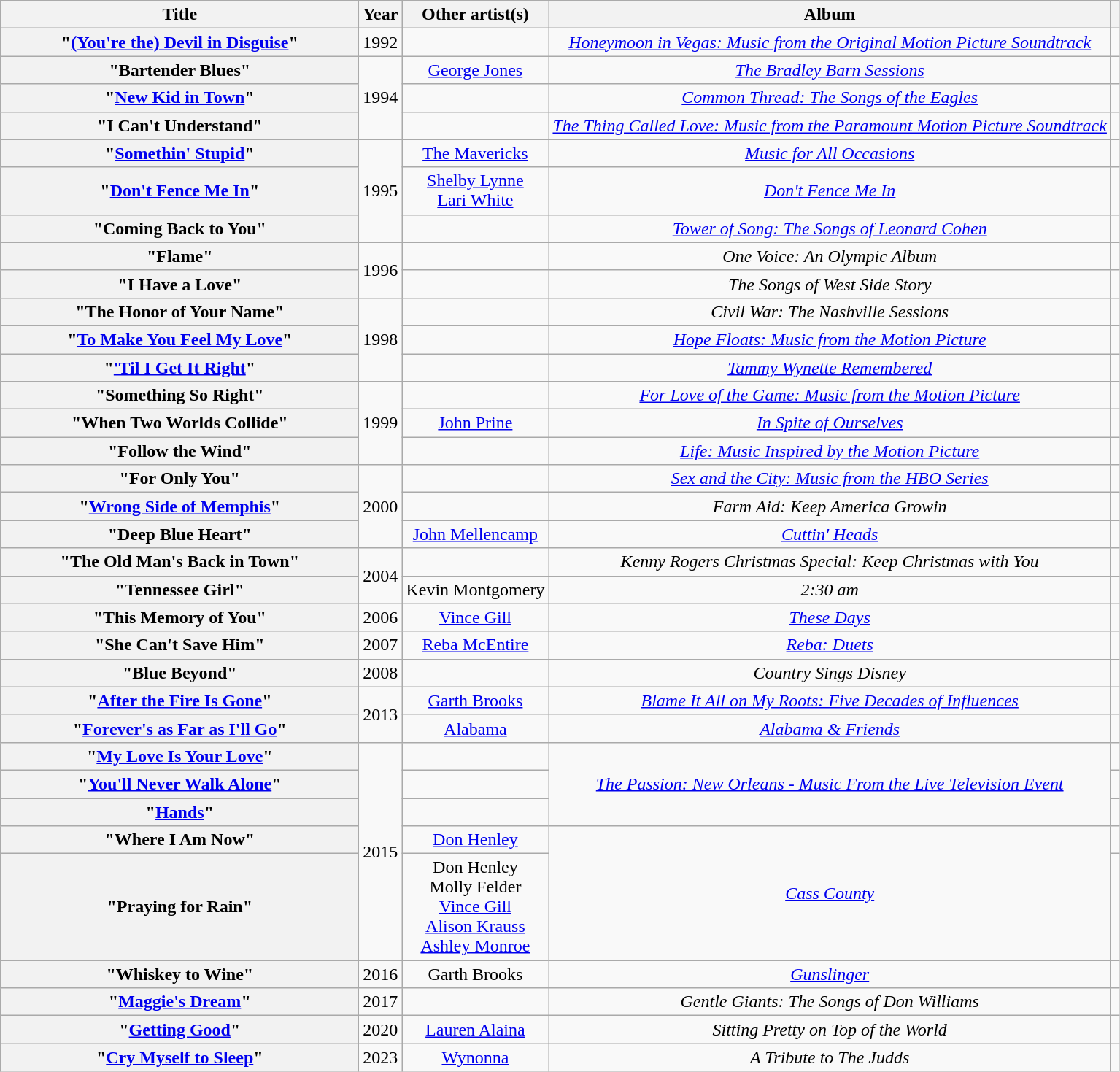<table class="wikitable plainrowheaders" style="text-align:center;" border="1">
<tr>
<th scope="col" style="width:20em;">Title</th>
<th scope="col">Year</th>
<th scope="col">Other artist(s)</th>
<th scope="col">Album</th>
<th scope="col"></th>
</tr>
<tr>
<th scope="row">"<a href='#'>(You're the) Devil in Disguise</a>"</th>
<td>1992</td>
<td></td>
<td><em><a href='#'>Honeymoon in Vegas: Music from the Original Motion Picture Soundtrack</a></em></td>
<td></td>
</tr>
<tr>
<th scope="row">"Bartender Blues"</th>
<td rowspan="3">1994</td>
<td><a href='#'>George Jones</a></td>
<td><em><a href='#'>The Bradley Barn Sessions</a></em></td>
<td></td>
</tr>
<tr>
<th scope="row">"<a href='#'>New Kid in Town</a>"</th>
<td></td>
<td><em><a href='#'>Common Thread: The Songs of the Eagles</a></em></td>
<td></td>
</tr>
<tr>
<th scope="row">"I Can't Understand"</th>
<td></td>
<td><em><a href='#'>The Thing Called Love: Music from the Paramount Motion Picture Soundtrack</a></em></td>
<td></td>
</tr>
<tr>
<th scope="row">"<a href='#'>Somethin' Stupid</a>"</th>
<td rowspan="3">1995</td>
<td><a href='#'>The Mavericks</a></td>
<td><em><a href='#'>Music for All Occasions</a></em></td>
<td></td>
</tr>
<tr>
<th scope="row">"<a href='#'>Don't Fence Me In</a>"</th>
<td><a href='#'>Shelby Lynne</a><br><a href='#'>Lari White</a></td>
<td><em><a href='#'>Don't Fence Me In</a></em></td>
<td></td>
</tr>
<tr>
<th scope="row">"Coming Back to You"</th>
<td></td>
<td><em><a href='#'>Tower of Song: The Songs of Leonard Cohen</a></em></td>
<td></td>
</tr>
<tr>
<th scope="row">"Flame"</th>
<td rowspan="2">1996</td>
<td></td>
<td><em>One Voice: An Olympic Album</em></td>
<td></td>
</tr>
<tr>
<th scope="row">"I Have a Love"</th>
<td></td>
<td><em>The Songs of West Side Story</em></td>
<td></td>
</tr>
<tr>
<th scope="row">"The Honor of Your Name"</th>
<td rowspan="3">1998</td>
<td></td>
<td><em>Civil War: The Nashville Sessions</em></td>
<td></td>
</tr>
<tr>
<th scope="row">"<a href='#'>To Make You Feel My Love</a>"</th>
<td></td>
<td><em><a href='#'>Hope Floats: Music from the Motion Picture</a></em></td>
<td></td>
</tr>
<tr>
<th scope="row">"<a href='#'>'Til I Get It Right</a>"</th>
<td></td>
<td><em><a href='#'>Tammy Wynette Remembered</a></em></td>
<td></td>
</tr>
<tr>
<th scope="row">"Something So Right"</th>
<td rowspan="3">1999</td>
<td></td>
<td><em><a href='#'>For Love of the Game: Music from the Motion Picture</a></em></td>
<td></td>
</tr>
<tr>
<th scope="row">"When Two Worlds Collide"</th>
<td><a href='#'>John Prine</a></td>
<td><em><a href='#'>In Spite of Ourselves</a></em></td>
<td></td>
</tr>
<tr>
<th scope="row">"Follow the Wind"</th>
<td></td>
<td><em><a href='#'>Life: Music Inspired by the Motion Picture</a></em></td>
<td></td>
</tr>
<tr>
<th scope="row">"For Only You"</th>
<td rowspan="3">2000</td>
<td></td>
<td><em><a href='#'>Sex and the City: Music from the HBO Series</a></em></td>
<td></td>
</tr>
<tr>
<th scope="row">"<a href='#'>Wrong Side of Memphis</a>"</th>
<td></td>
<td><em>Farm Aid: Keep America Growin</em></td>
<td></td>
</tr>
<tr>
<th scope="row">"Deep Blue Heart"</th>
<td><a href='#'>John Mellencamp</a></td>
<td><em><a href='#'>Cuttin' Heads</a></em></td>
<td></td>
</tr>
<tr>
<th scope="row">"The Old Man's Back in Town"</th>
<td rowspan="2">2004</td>
<td></td>
<td><em>Kenny Rogers Christmas Special: Keep Christmas with You</em></td>
<td></td>
</tr>
<tr>
<th scope="row">"Tennessee Girl"</th>
<td>Kevin Montgomery</td>
<td><em>2:30 am</em></td>
<td></td>
</tr>
<tr>
<th scope="row">"This Memory of You"</th>
<td>2006</td>
<td><a href='#'>Vince Gill</a></td>
<td><em><a href='#'>These Days</a></em></td>
<td></td>
</tr>
<tr>
<th scope="row">"She Can't Save Him"</th>
<td>2007</td>
<td><a href='#'>Reba McEntire</a></td>
<td><em><a href='#'>Reba: Duets</a></em></td>
<td></td>
</tr>
<tr>
<th scope="row">"Blue Beyond"</th>
<td>2008</td>
<td></td>
<td><em>Country Sings Disney</em></td>
<td></td>
</tr>
<tr>
<th scope="row">"<a href='#'>After the Fire Is Gone</a>"</th>
<td rowspan="2">2013</td>
<td><a href='#'>Garth Brooks</a></td>
<td><em><a href='#'>Blame It All on My Roots: Five Decades of Influences</a></em></td>
<td></td>
</tr>
<tr>
<th scope="row">"<a href='#'>Forever's as Far as I'll Go</a>"</th>
<td><a href='#'>Alabama</a></td>
<td><em><a href='#'>Alabama & Friends</a></em></td>
<td></td>
</tr>
<tr>
<th scope="row">"<a href='#'>My Love Is Your Love</a>"</th>
<td rowspan="5">2015</td>
<td></td>
<td rowspan="3"><em><a href='#'>The Passion: New Orleans - Music From the Live Television Event</a></em></td>
<td></td>
</tr>
<tr>
<th scope="row">"<a href='#'>You'll Never Walk Alone</a>"</th>
<td></td>
<td></td>
</tr>
<tr>
<th scope="row">"<a href='#'>Hands</a>"</th>
<td></td>
<td></td>
</tr>
<tr>
<th scope="row">"Where I Am Now"</th>
<td><a href='#'>Don Henley</a></td>
<td rowspan="2"><em><a href='#'>Cass County</a></em></td>
<td></td>
</tr>
<tr>
<th scope="row">"Praying for Rain"</th>
<td>Don Henley<br>Molly Felder<br><a href='#'>Vince Gill</a><br><a href='#'>Alison Krauss</a><br><a href='#'>Ashley Monroe</a></td>
<td></td>
</tr>
<tr>
<th scope="row">"Whiskey to Wine"</th>
<td>2016</td>
<td>Garth Brooks</td>
<td><em><a href='#'>Gunslinger</a></em></td>
<td></td>
</tr>
<tr>
<th scope="row">"<a href='#'>Maggie's Dream</a>"</th>
<td>2017</td>
<td></td>
<td><em>Gentle Giants: The Songs of Don Williams</em></td>
<td></td>
</tr>
<tr>
<th scope="row">"<a href='#'>Getting Good</a>"</th>
<td>2020</td>
<td><a href='#'>Lauren Alaina</a></td>
<td><em>Sitting Pretty on Top of the World</em></td>
<td></td>
</tr>
<tr>
<th scope="row">"<a href='#'>Cry Myself to Sleep</a>"</th>
<td>2023</td>
<td><a href='#'>Wynonna</a></td>
<td><em>A Tribute to The Judds</em></td>
<td></td>
</tr>
</table>
